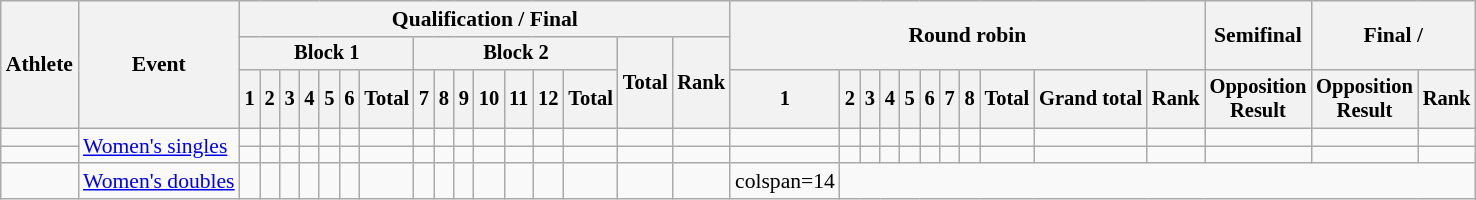<table class=wikitable style=font-size:90%;text-align:center>
<tr>
<th rowspan=3>Athlete</th>
<th rowspan=3>Event</th>
<th colspan=16>Qualification / Final</th>
<th colspan=11 rowspan=2>Round robin</th>
<th rowspan=2>Semifinal</th>
<th rowspan=2 colspan=2>Final / </th>
</tr>
<tr style=font-size:95%>
<th colspan=7>Block 1</th>
<th colspan=7>Block 2</th>
<th rowspan=2>Total</th>
<th rowspan=2>Rank</th>
</tr>
<tr style=font-size:95%>
<th>1</th>
<th>2</th>
<th>3</th>
<th>4</th>
<th>5</th>
<th>6</th>
<th>Total</th>
<th>7</th>
<th>8</th>
<th>9</th>
<th>10</th>
<th>11</th>
<th>12</th>
<th>Total</th>
<th>1</th>
<th>2</th>
<th>3</th>
<th>4</th>
<th>5</th>
<th>6</th>
<th>7</th>
<th>8</th>
<th>Total</th>
<th>Grand total</th>
<th>Rank</th>
<th>Opposition<br>Result</th>
<th>Opposition<br>Result</th>
<th>Rank</th>
</tr>
<tr>
<td align=left></td>
<td align=left rowspan=2><a href='#'>Women's singles</a></td>
<td></td>
<td></td>
<td></td>
<td></td>
<td></td>
<td></td>
<td></td>
<td></td>
<td></td>
<td></td>
<td></td>
<td></td>
<td></td>
<td></td>
<td></td>
<td></td>
<td></td>
<td></td>
<td></td>
<td></td>
<td></td>
<td></td>
<td></td>
<td></td>
<td></td>
<td></td>
<td></td>
<td></td>
<td></td>
<td></td>
</tr>
<tr>
<td align=left></td>
<td></td>
<td></td>
<td></td>
<td></td>
<td></td>
<td></td>
<td></td>
<td></td>
<td></td>
<td></td>
<td></td>
<td></td>
<td></td>
<td></td>
<td></td>
<td></td>
<td></td>
<td></td>
<td></td>
<td></td>
<td></td>
<td></td>
<td></td>
<td></td>
<td></td>
<td></td>
<td></td>
<td></td>
<td></td>
<td></td>
</tr>
<tr>
<td align=left></td>
<td align=left><a href='#'>Women's doubles</a></td>
<td></td>
<td></td>
<td></td>
<td></td>
<td></td>
<td></td>
<td></td>
<td></td>
<td></td>
<td></td>
<td></td>
<td></td>
<td></td>
<td></td>
<td></td>
<td></td>
<td>colspan=14 </td>
</tr>
</table>
